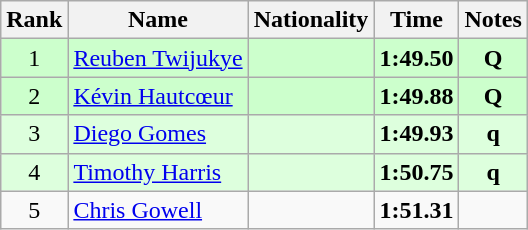<table class="wikitable sortable" style="text-align:center">
<tr>
<th>Rank</th>
<th>Name</th>
<th>Nationality</th>
<th>Time</th>
<th>Notes</th>
</tr>
<tr bgcolor=ccffcc>
<td>1</td>
<td align=left><a href='#'>Reuben Twijukye</a></td>
<td align=left></td>
<td><strong>1:49.50</strong></td>
<td><strong>Q</strong></td>
</tr>
<tr bgcolor=ccffcc>
<td>2</td>
<td align=left><a href='#'>Kévin Hautcœur</a></td>
<td align=left></td>
<td><strong>1:49.88</strong></td>
<td><strong>Q</strong></td>
</tr>
<tr bgcolor=ddffdd>
<td>3</td>
<td align=left><a href='#'>Diego Gomes</a></td>
<td align=left></td>
<td><strong>1:49.93</strong></td>
<td><strong>q</strong></td>
</tr>
<tr bgcolor=ddffdd>
<td>4</td>
<td align=left><a href='#'>Timothy Harris</a></td>
<td align=left></td>
<td><strong>1:50.75</strong></td>
<td><strong>q</strong></td>
</tr>
<tr>
<td>5</td>
<td align=left><a href='#'>Chris Gowell</a></td>
<td align=left></td>
<td><strong>1:51.31</strong></td>
<td></td>
</tr>
</table>
